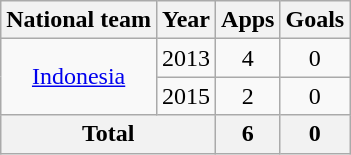<table class=wikitable style=text-align:center>
<tr>
<th>National team</th>
<th>Year</th>
<th>Apps</th>
<th>Goals</th>
</tr>
<tr>
<td rowspan="2"><a href='#'>Indonesia</a></td>
<td>2013</td>
<td>4</td>
<td>0</td>
</tr>
<tr>
<td>2015</td>
<td>2</td>
<td>0</td>
</tr>
<tr>
<th colspan=2>Total</th>
<th>6</th>
<th>0</th>
</tr>
</table>
